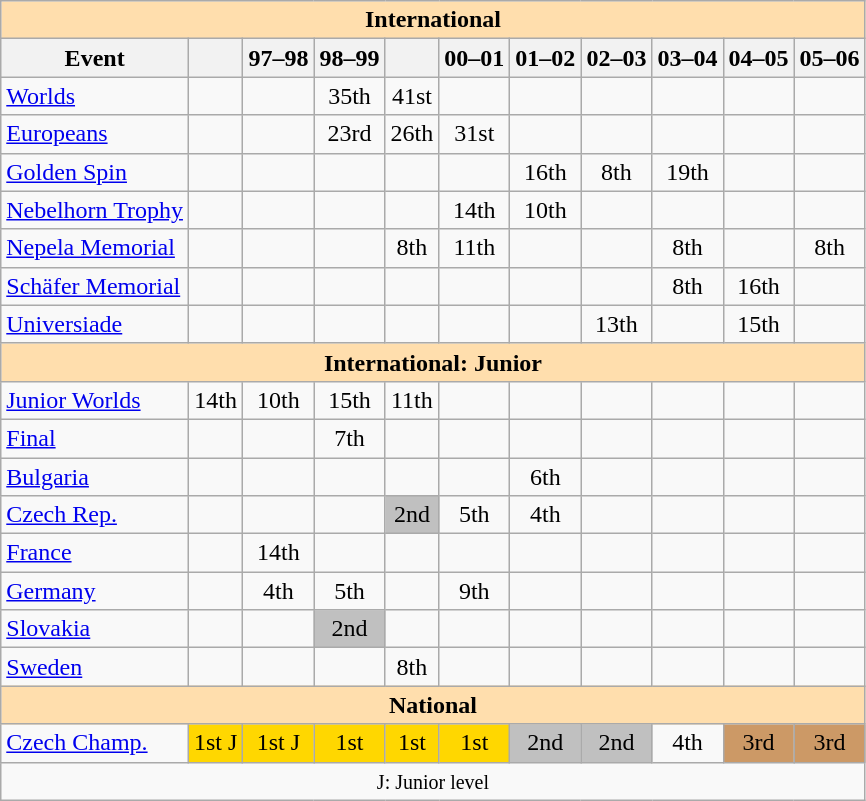<table class="wikitable" style="text-align:center">
<tr>
<th style="background-color: #ffdead; " colspan=11 align=center>International</th>
</tr>
<tr>
<th>Event</th>
<th></th>
<th>97–98</th>
<th>98–99</th>
<th></th>
<th>00–01</th>
<th>01–02</th>
<th>02–03</th>
<th>03–04</th>
<th>04–05</th>
<th>05–06</th>
</tr>
<tr>
<td align=left><a href='#'>Worlds</a></td>
<td></td>
<td></td>
<td>35th</td>
<td>41st</td>
<td></td>
<td></td>
<td></td>
<td></td>
<td></td>
<td></td>
</tr>
<tr>
<td align=left><a href='#'>Europeans</a></td>
<td></td>
<td></td>
<td>23rd</td>
<td>26th</td>
<td>31st</td>
<td></td>
<td></td>
<td></td>
<td></td>
<td></td>
</tr>
<tr>
<td align=left><a href='#'>Golden Spin</a></td>
<td></td>
<td></td>
<td></td>
<td></td>
<td></td>
<td>16th</td>
<td>8th</td>
<td>19th</td>
<td></td>
<td></td>
</tr>
<tr>
<td align=left><a href='#'>Nebelhorn Trophy</a></td>
<td></td>
<td></td>
<td></td>
<td></td>
<td>14th</td>
<td>10th</td>
<td></td>
<td></td>
<td></td>
<td></td>
</tr>
<tr>
<td align=left><a href='#'>Nepela Memorial</a></td>
<td></td>
<td></td>
<td></td>
<td>8th</td>
<td>11th</td>
<td></td>
<td></td>
<td>8th</td>
<td></td>
<td>8th</td>
</tr>
<tr>
<td align=left><a href='#'>Schäfer Memorial</a></td>
<td></td>
<td></td>
<td></td>
<td></td>
<td></td>
<td></td>
<td></td>
<td>8th</td>
<td>16th</td>
<td></td>
</tr>
<tr>
<td align=left><a href='#'>Universiade</a></td>
<td></td>
<td></td>
<td></td>
<td></td>
<td></td>
<td></td>
<td>13th</td>
<td></td>
<td>15th</td>
<td></td>
</tr>
<tr>
<th style="background-color: #ffdead; " colspan=11 align=center>International: Junior</th>
</tr>
<tr>
<td align=left><a href='#'>Junior Worlds</a></td>
<td>14th</td>
<td>10th</td>
<td>15th</td>
<td>11th</td>
<td></td>
<td></td>
<td></td>
<td></td>
<td></td>
<td></td>
</tr>
<tr>
<td align=left> <a href='#'>Final</a></td>
<td></td>
<td></td>
<td>7th</td>
<td></td>
<td></td>
<td></td>
<td></td>
<td></td>
<td></td>
<td></td>
</tr>
<tr>
<td align=left> <a href='#'>Bulgaria</a></td>
<td></td>
<td></td>
<td></td>
<td></td>
<td></td>
<td>6th</td>
<td></td>
<td></td>
<td></td>
<td></td>
</tr>
<tr>
<td align=left> <a href='#'>Czech Rep.</a></td>
<td></td>
<td></td>
<td></td>
<td bgcolor=silver>2nd</td>
<td>5th</td>
<td>4th</td>
<td></td>
<td></td>
<td></td>
<td></td>
</tr>
<tr>
<td align=left> <a href='#'>France</a></td>
<td></td>
<td>14th</td>
<td></td>
<td></td>
<td></td>
<td></td>
<td></td>
<td></td>
<td></td>
<td></td>
</tr>
<tr>
<td align=left> <a href='#'>Germany</a></td>
<td></td>
<td>4th</td>
<td>5th</td>
<td></td>
<td>9th</td>
<td></td>
<td></td>
<td></td>
<td></td>
<td></td>
</tr>
<tr>
<td align=left> <a href='#'>Slovakia</a></td>
<td></td>
<td></td>
<td bgcolor=silver>2nd</td>
<td></td>
<td></td>
<td></td>
<td></td>
<td></td>
<td></td>
<td></td>
</tr>
<tr>
<td align=left> <a href='#'>Sweden</a></td>
<td></td>
<td></td>
<td></td>
<td>8th</td>
<td></td>
<td></td>
<td></td>
<td></td>
<td></td>
<td></td>
</tr>
<tr>
<th style="background-color: #ffdead; " colspan=11 align=center>National</th>
</tr>
<tr>
<td align=left><a href='#'>Czech Champ.</a></td>
<td bgcolor=gold>1st J</td>
<td bgcolor=gold>1st J</td>
<td bgcolor=gold>1st</td>
<td bgcolor=gold>1st</td>
<td bgcolor=gold>1st</td>
<td bgcolor=silver>2nd</td>
<td bgcolor=silver>2nd</td>
<td>4th</td>
<td bgcolor=cc9966>3rd</td>
<td bgcolor=cc9966>3rd</td>
</tr>
<tr>
<td colspan=11 align=center><small> J: Junior level </small></td>
</tr>
</table>
